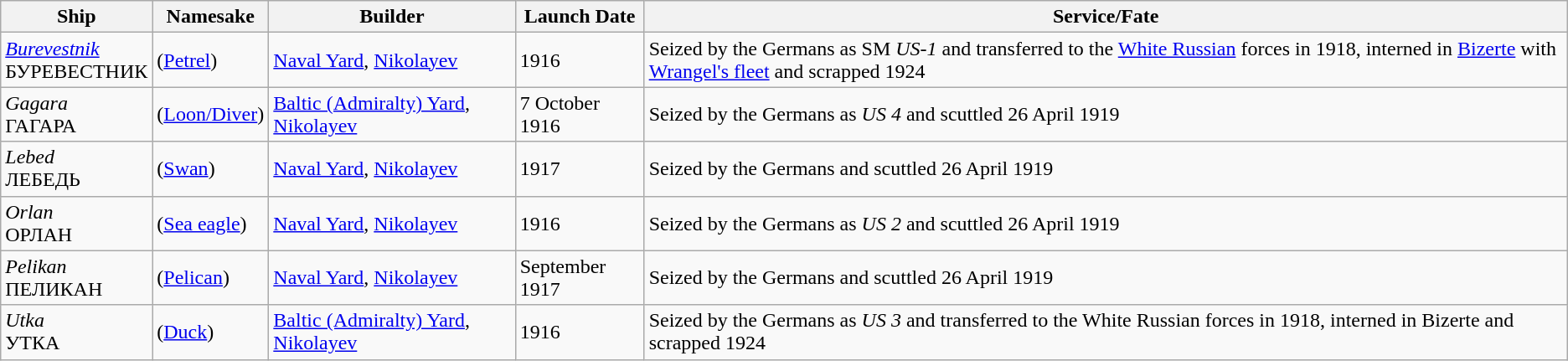<table class="wikitable">
<tr>
<th>Ship</th>
<th>Namesake</th>
<th>Builder</th>
<th>Launch Date</th>
<th>Service/Fate</th>
</tr>
<tr>
<td><em><a href='#'>Burevestnik</a></em><br>БУРЕВЕСТНИК</td>
<td>(<a href='#'>Petrel</a>)</td>
<td><a href='#'>Naval Yard</a>, <a href='#'>Nikolayev</a></td>
<td>1916</td>
<td>Seized by the Germans as SM <em>US-1</em> and transferred to the <a href='#'>White Russian</a> forces in 1918, interned in <a href='#'>Bizerte</a> with <a href='#'>Wrangel's fleet</a> and scrapped 1924</td>
</tr>
<tr>
<td><em>Gagara</em><br>ГАГАРА</td>
<td>(<a href='#'>Loon/Diver</a>)</td>
<td><a href='#'>Baltic (Admiralty) Yard</a>, <a href='#'>Nikolayev</a></td>
<td>7 October 1916</td>
<td>Seized by the Germans as <em>US 4</em> and scuttled 26 April 1919</td>
</tr>
<tr>
<td><em>Lebed</em><br>ЛЕБЕДЬ</td>
<td>(<a href='#'>Swan</a>)</td>
<td><a href='#'>Naval Yard</a>, <a href='#'>Nikolayev</a></td>
<td>1917</td>
<td>Seized by the Germans and scuttled 26 April 1919</td>
</tr>
<tr>
<td><em>Orlan</em><br>ОРЛАН</td>
<td>(<a href='#'>Sea eagle</a>)</td>
<td><a href='#'>Naval Yard</a>, <a href='#'>Nikolayev</a></td>
<td>1916</td>
<td>Seized by the Germans as <em>US 2</em> and scuttled 26 April 1919</td>
</tr>
<tr>
<td><em>Pelikan</em><br>ПЕЛИКАН</td>
<td>(<a href='#'>Pelican</a>)</td>
<td><a href='#'>Naval Yard</a>, <a href='#'>Nikolayev</a></td>
<td>September 1917</td>
<td>Seized by the Germans and scuttled 26 April 1919</td>
</tr>
<tr>
<td><em>Utka</em><br> УТКА</td>
<td>(<a href='#'>Duck</a>)</td>
<td><a href='#'>Baltic (Admiralty) Yard</a>, <a href='#'>Nikolayev</a></td>
<td>1916</td>
<td>Seized by the Germans as <em>US 3</em> and transferred to the White Russian forces in 1918, interned in Bizerte and scrapped 1924</td>
</tr>
</table>
